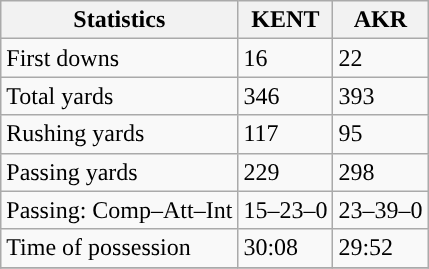<table class="wikitable" style="float: left;">
<tr>
<th>Statistics</th>
<th>KENT</th>
<th>AKR</th>
</tr>
<tr>
<td>First downs</td>
<td>16</td>
<td>22</td>
</tr>
<tr>
<td>Total yards</td>
<td>346</td>
<td>393</td>
</tr>
<tr>
<td>Rushing yards</td>
<td>117</td>
<td>95</td>
</tr>
<tr>
<td>Passing yards</td>
<td>229</td>
<td>298</td>
</tr>
<tr>
<td>Passing: Comp–Att–Int</td>
<td>15–23–0</td>
<td>23–39–0</td>
</tr>
<tr>
<td>Time of possession</td>
<td>30:08</td>
<td>29:52</td>
</tr>
<tr>
</tr>
</table>
